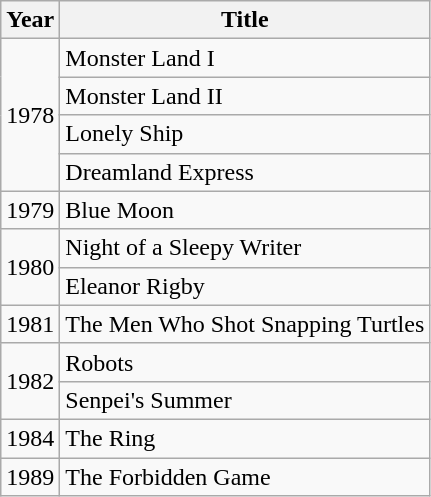<table class="wikitable">
<tr>
<th>Year</th>
<th>Title</th>
</tr>
<tr>
<td rowspan="4">1978</td>
<td>Monster Land I</td>
</tr>
<tr>
<td>Monster Land II</td>
</tr>
<tr>
<td>Lonely Ship</td>
</tr>
<tr>
<td>Dreamland Express</td>
</tr>
<tr>
<td>1979</td>
<td>Blue Moon</td>
</tr>
<tr>
<td rowspan="2">1980</td>
<td>Night of a Sleepy Writer</td>
</tr>
<tr>
<td>Eleanor Rigby</td>
</tr>
<tr>
<td>1981</td>
<td>The Men Who Shot Snapping Turtles</td>
</tr>
<tr>
<td rowspan="2">1982</td>
<td>Robots</td>
</tr>
<tr>
<td>Senpei's Summer</td>
</tr>
<tr>
<td>1984</td>
<td>The Ring</td>
</tr>
<tr>
<td>1989</td>
<td>The Forbidden Game</td>
</tr>
</table>
